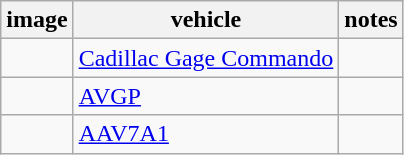<table class="wikitable sortable">
<tr>
<th>image</th>
<th>vehicle</th>
<th>notes</th>
</tr>
<tr>
<td></td>
<td><a href='#'>Cadillac Gage Commando</a></td>
<td></td>
</tr>
<tr>
<td></td>
<td><a href='#'>AVGP</a></td>
<td></td>
</tr>
<tr>
<td></td>
<td><a href='#'>AAV7A1</a></td>
<td></td>
</tr>
</table>
